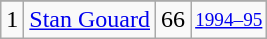<table class="wikitable">
<tr>
</tr>
<tr>
<td>1</td>
<td><a href='#'>Stan Gouard</a></td>
<td>66</td>
<td style="font-size:80%;"><a href='#'>1994–95</a></td>
</tr>
</table>
